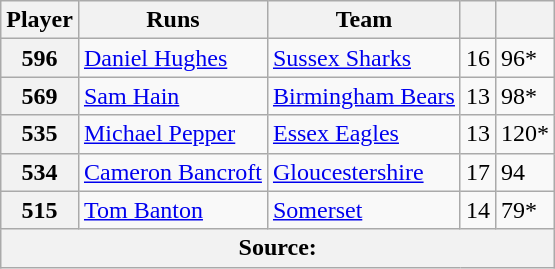<table class="wikitable sortable" style="text-align:left">
<tr>
<th class="unsortable">Player</th>
<th>Runs</th>
<th>Team</th>
<th></th>
<th></th>
</tr>
<tr>
<th>596</th>
<td><a href='#'>Daniel Hughes</a></td>
<td><a href='#'>Sussex Sharks</a></td>
<td>16</td>
<td>96*</td>
</tr>
<tr>
<th>569</th>
<td><a href='#'>Sam Hain</a></td>
<td><a href='#'>Birmingham Bears</a></td>
<td>13</td>
<td>98*</td>
</tr>
<tr>
<th>535</th>
<td><a href='#'>Michael Pepper</a></td>
<td><a href='#'>Essex Eagles</a></td>
<td>13</td>
<td>120*</td>
</tr>
<tr>
<th>534</th>
<td><a href='#'>Cameron Bancroft</a></td>
<td><a href='#'>Gloucestershire</a></td>
<td>17</td>
<td>94</td>
</tr>
<tr>
<th>515</th>
<td><a href='#'>Tom Banton</a></td>
<td><a href='#'>Somerset</a></td>
<td>14</td>
<td>79*</td>
</tr>
<tr>
<th colspan=5><strong>Source:</strong> </th>
</tr>
</table>
